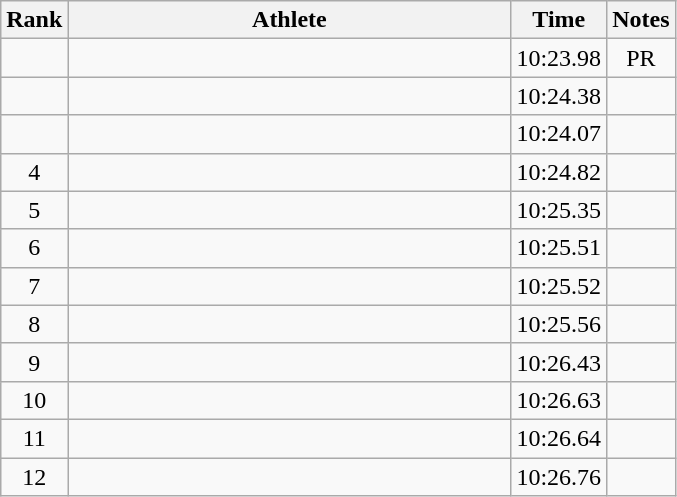<table class="wikitable" style="text-align:center">
<tr>
<th>Rank</th>
<th Style="width:18em">Athlete</th>
<th>Time</th>
<th>Notes</th>
</tr>
<tr>
<td></td>
<td style="text-align:left"></td>
<td>10:23.98</td>
<td>PR</td>
</tr>
<tr>
<td></td>
<td style="text-align:left"></td>
<td>10:24.38</td>
<td></td>
</tr>
<tr>
<td></td>
<td style="text-align:left"></td>
<td>10:24.07</td>
<td></td>
</tr>
<tr>
<td>4</td>
<td style="text-align:left"></td>
<td>10:24.82</td>
<td></td>
</tr>
<tr>
<td>5</td>
<td style="text-align:left"></td>
<td>10:25.35</td>
<td></td>
</tr>
<tr>
<td>6</td>
<td style="text-align:left"></td>
<td>10:25.51</td>
<td></td>
</tr>
<tr>
<td>7</td>
<td style="text-align:left"></td>
<td>10:25.52</td>
<td></td>
</tr>
<tr>
<td>8</td>
<td style="text-align:left"></td>
<td>10:25.56</td>
<td></td>
</tr>
<tr>
<td>9</td>
<td style="text-align:left"></td>
<td>10:26.43</td>
<td></td>
</tr>
<tr>
<td>10</td>
<td style="text-align:left"></td>
<td>10:26.63</td>
<td></td>
</tr>
<tr>
<td>11</td>
<td style="text-align:left"></td>
<td>10:26.64</td>
<td></td>
</tr>
<tr>
<td>12</td>
<td style="text-align:left"></td>
<td>10:26.76</td>
<td></td>
</tr>
</table>
